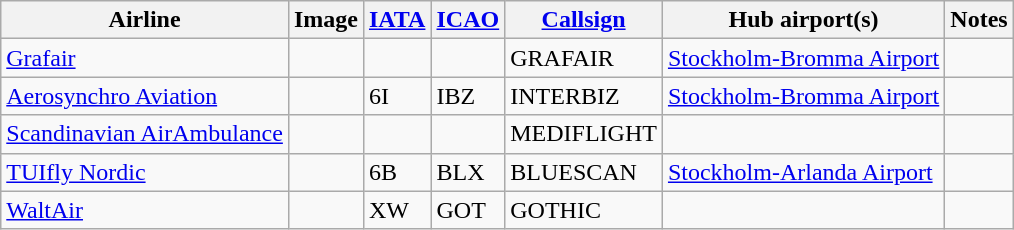<table class="wikitable sortable" style="border: 0; cellpadding: 2; cellspacing: 3;">
<tr valign="middle">
<th colspan="2">Airline</th>
<th>Image</th>
<th><a href='#'>IATA</a></th>
<th><a href='#'>ICAO</a></th>
<th><a href='#'>Callsign</a></th>
<th>Hub airport(s)</th>
<th class="unsortable">Notes</th>
</tr>
<tr>
<td colspan="2"><a href='#'>Grafair</a></td>
<td></td>
<td></td>
<td></td>
<td>GRAFAIR</td>
<td><a href='#'>Stockholm-Bromma Airport</a></td>
<td></td>
</tr>
<tr>
<td colspan="2"><a href='#'>Aerosynchro Aviation</a></td>
<td></td>
<td>6I</td>
<td>IBZ</td>
<td>INTERBIZ</td>
<td><a href='#'>Stockholm-Bromma Airport</a></td>
<td></td>
</tr>
<tr>
<td colspan="2"><a href='#'>Scandinavian AirAmbulance</a></td>
<td></td>
<td></td>
<td></td>
<td>MEDIFLIGHT</td>
<td></td>
<td></td>
</tr>
<tr>
<td colspan="2"><a href='#'>TUIfly Nordic</a></td>
<td></td>
<td>6B</td>
<td>BLX</td>
<td>BLUESCAN</td>
<td><a href='#'>Stockholm-Arlanda Airport</a></td>
<td></td>
</tr>
<tr>
<td colspan="2"><a href='#'>WaltAir</a></td>
<td></td>
<td>XW</td>
<td>GOT</td>
<td>GOTHIC</td>
<td></td>
<td></td>
</tr>
</table>
